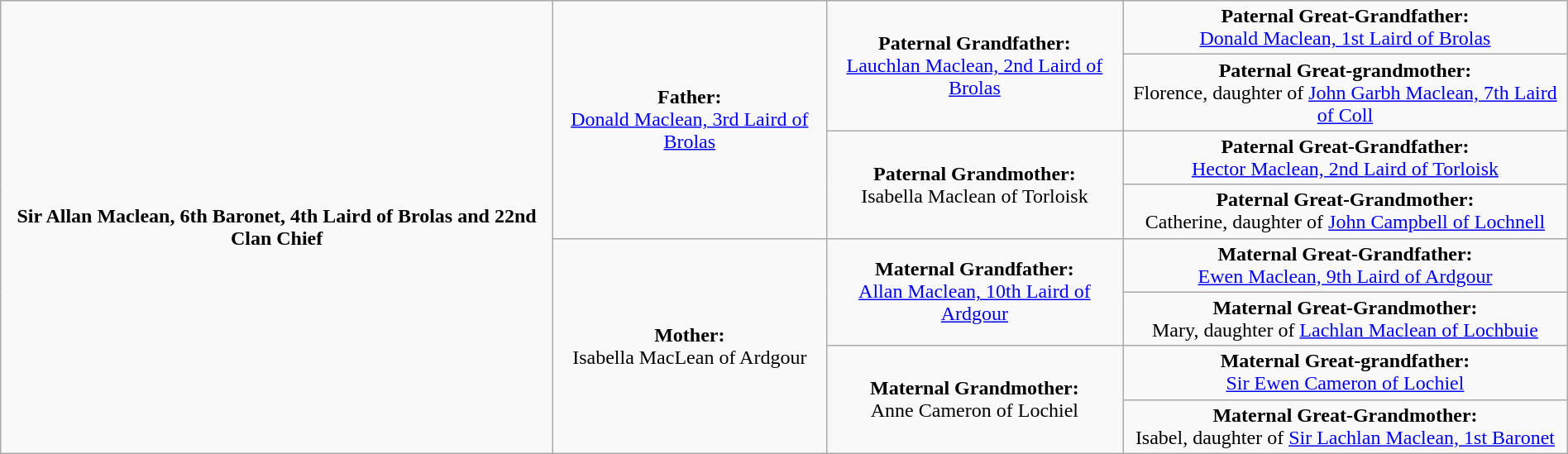<table class="wikitable" style="margin:1em auto;">
<tr style="text-align:center;">
<td rowspan="8"><strong>Sir Allan Maclean, 6th Baronet, 4th Laird of Brolas and 22nd Clan Chief</strong></td>
<td rowspan="4"><strong>Father:</strong><br><a href='#'>Donald Maclean, 3rd Laird of Brolas</a></td>
<td rowspan="2"><strong>Paternal Grandfather:</strong><br><a href='#'>Lauchlan Maclean, 2nd Laird of Brolas</a></td>
<td><strong>Paternal Great-Grandfather:</strong><br><a href='#'>Donald Maclean, 1st Laird of Brolas</a></td>
</tr>
<tr>
<td style="text-align:center;"><strong>Paternal Great-grandmother:</strong><br>Florence, daughter of <a href='#'>John Garbh Maclean, 7th Laird of Coll</a></td>
</tr>
<tr style="text-align:center;">
<td rowspan="2"><strong>Paternal Grandmother:</strong><br>Isabella Maclean of Torloisk</td>
<td><strong>Paternal Great-Grandfather:</strong><br><a href='#'>Hector Maclean, 2nd Laird of Torloisk</a></td>
</tr>
<tr>
<td style="text-align:center;"><strong>Paternal Great-Grandmother:</strong><br>Catherine, daughter of <a href='#'>John Campbell of Lochnell</a></td>
</tr>
<tr style="text-align:center;">
<td rowspan="4"><strong>Mother:</strong><br>Isabella MacLean of Ardgour</td>
<td rowspan="2"><strong>Maternal Grandfather:</strong><br><a href='#'>Allan Maclean, 10th Laird of Ardgour</a></td>
<td><strong>Maternal Great-Grandfather:</strong><br><a href='#'>Ewen Maclean, 9th Laird of Ardgour</a></td>
</tr>
<tr>
<td style="text-align:center;"><strong>Maternal Great-Grandmother:</strong><br>Mary, daughter of <a href='#'>Lachlan Maclean of Lochbuie</a></td>
</tr>
<tr style="text-align:center;">
<td rowspan="2"><strong>Maternal Grandmother:</strong><br>Anne Cameron of Lochiel</td>
<td><strong>Maternal Great-grandfather:</strong><br><a href='#'>Sir Ewen Cameron of Lochiel</a></td>
</tr>
<tr>
<td style="text-align:center;"><strong>Maternal Great-Grandmother:</strong><br>Isabel, daughter of <a href='#'>Sir Lachlan Maclean, 1st Baronet</a></td>
</tr>
</table>
